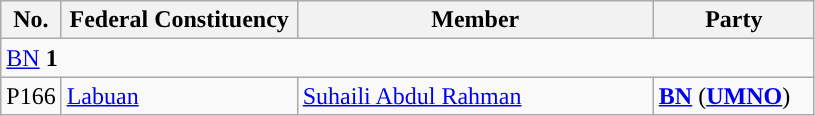<table class="wikitable sortable">
<tr>
<th style="width:30px;">No.</th>
<th style="width:150px;">Federal Constituency</th>
<th style="width:230px;">Member</th>
<th style="width:100px;">Party</th>
</tr>
<tr>
<td colspan="4"><a href='#'>BN</a> <strong>1</strong></td>
</tr>
<tr>
<td>P166</td>
<td><a href='#'>Labuan</a></td>
<td><a href='#'>Suhaili Abdul Rahman</a></td>
<td><strong><a href='#'>BN</a></strong> (<strong><a href='#'>UMNO</a></strong>)</td>
</tr>
</table>
